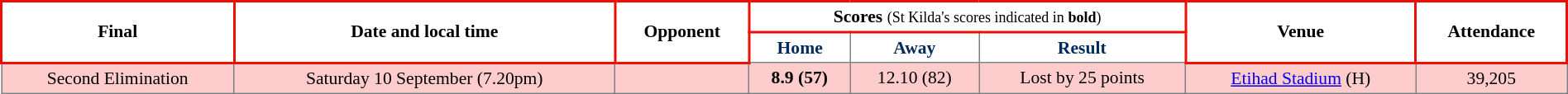<table border="1" cellpadding="3" cellspacing="0" style="border-collapse:collapse; font-size:90%; text-align:center; width:100%;">
<tr>
<td rowspan="2" style="border: solid #ED0F05 2px;"><strong>Final</strong></td>
<td rowspan="2" style="border: solid #ED0F05 2px;"><strong>Date and local time</strong></td>
<td rowspan="2" style="border: solid #ED0F05 2px;"><strong>Opponent</strong></td>
<td colspan="3" style="border: solid #ED0F05 2px;"><strong>Scores</strong> <small>(St Kilda's scores indicated in <strong>bold</strong>)</small></td>
<td rowspan="2" style="border: solid #ED0F05 2px;"><strong>Venue</strong></td>
<td rowspan="2" style="border: solid #ED0F05 2px;"><strong>Attendance</strong></td>
</tr>
<tr>
<th style="color:#002B5C">Home</th>
<th style="color:#002B5C">Away</th>
<th style="color:#002B5C">Result</th>
</tr>
<tr style="background:#fcc;">
<td>Second Elimination</td>
<td>Saturday 10 September (7.20pm)</td>
<td></td>
<td><strong>8.9 (57)</strong></td>
<td>12.10 (82)</td>
<td>Lost by 25 points</td>
<td><a href='#'>Etihad Stadium</a> (H)</td>
<td>39,205</td>
</tr>
</table>
